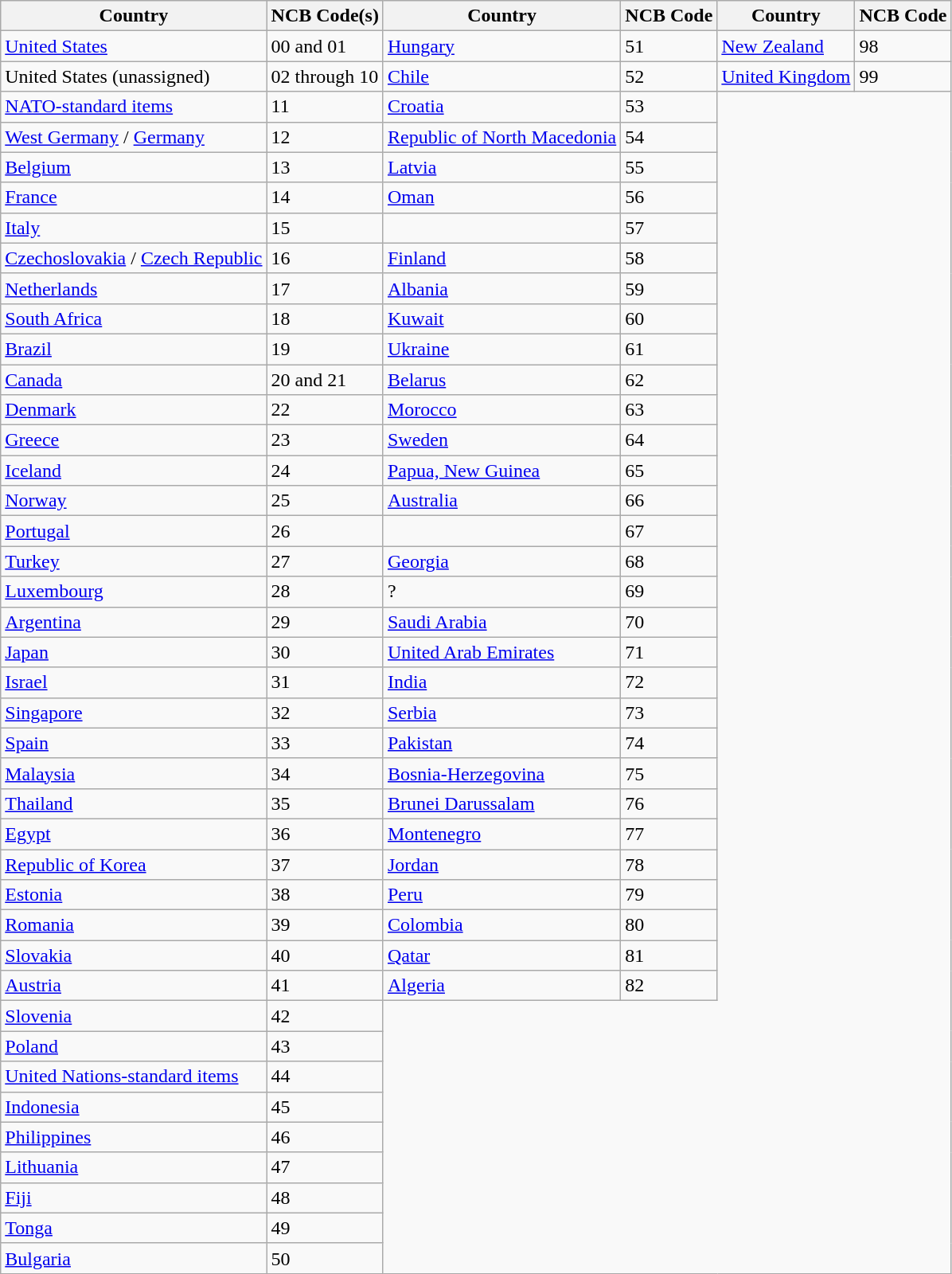<table class="wikitable">
<tr>
<th>Country</th>
<th>NCB Code(s)</th>
<th>Country</th>
<th>NCB Code</th>
<th>Country</th>
<th>NCB Code</th>
</tr>
<tr>
<td><a href='#'>United States</a></td>
<td>00 and 01</td>
<td><a href='#'>Hungary</a></td>
<td>51</td>
<td><a href='#'>New Zealand</a></td>
<td>98</td>
</tr>
<tr>
<td>United States (unassigned)</td>
<td>02 through 10</td>
<td><a href='#'>Chile</a></td>
<td>52</td>
<td><a href='#'>United Kingdom</a></td>
<td>99</td>
</tr>
<tr>
<td><a href='#'>NATO-standard items</a></td>
<td>11</td>
<td><a href='#'>Croatia</a></td>
<td>53</td>
</tr>
<tr>
<td><a href='#'>West Germany</a> / <a href='#'>Germany</a></td>
<td>12</td>
<td><a href='#'>Republic of North Macedonia</a></td>
<td>54</td>
</tr>
<tr>
<td><a href='#'>Belgium</a></td>
<td>13</td>
<td><a href='#'>Latvia</a></td>
<td>55</td>
</tr>
<tr>
<td><a href='#'>France</a></td>
<td>14</td>
<td><a href='#'>Oman</a></td>
<td>56</td>
</tr>
<tr>
<td><a href='#'>Italy</a></td>
<td>15</td>
<td></td>
<td>57</td>
</tr>
<tr>
<td><a href='#'>Czechoslovakia</a> / <a href='#'>Czech Republic</a></td>
<td>16</td>
<td><a href='#'>Finland</a></td>
<td>58</td>
</tr>
<tr>
<td><a href='#'>Netherlands</a></td>
<td>17</td>
<td><a href='#'>Albania</a></td>
<td>59</td>
</tr>
<tr>
<td><a href='#'>South Africa</a></td>
<td>18</td>
<td><a href='#'>Kuwait</a></td>
<td>60</td>
</tr>
<tr>
<td><a href='#'>Brazil</a></td>
<td>19</td>
<td><a href='#'>Ukraine</a></td>
<td>61</td>
</tr>
<tr>
<td><a href='#'>Canada</a></td>
<td>20 and 21</td>
<td><a href='#'>Belarus</a></td>
<td>62</td>
</tr>
<tr>
<td><a href='#'>Denmark</a></td>
<td>22</td>
<td><a href='#'>Morocco</a></td>
<td>63</td>
</tr>
<tr>
<td><a href='#'>Greece</a></td>
<td>23</td>
<td><a href='#'>Sweden</a></td>
<td>64</td>
</tr>
<tr>
<td><a href='#'>Iceland</a></td>
<td>24</td>
<td><a href='#'>Papua, New Guinea</a></td>
<td>65</td>
</tr>
<tr>
<td><a href='#'>Norway</a></td>
<td>25</td>
<td><a href='#'>Australia</a></td>
<td>66</td>
</tr>
<tr>
<td><a href='#'>Portugal</a></td>
<td>26</td>
<td></td>
<td>67</td>
</tr>
<tr>
<td><a href='#'>Turkey</a></td>
<td>27</td>
<td><a href='#'>Georgia</a></td>
<td>68</td>
</tr>
<tr>
<td><a href='#'>Luxembourg</a></td>
<td>28</td>
<td>?</td>
<td>69</td>
</tr>
<tr>
<td><a href='#'>Argentina</a></td>
<td>29</td>
<td><a href='#'>Saudi Arabia</a></td>
<td>70</td>
</tr>
<tr>
<td><a href='#'>Japan</a></td>
<td>30</td>
<td><a href='#'>United Arab Emirates</a></td>
<td>71</td>
</tr>
<tr>
<td><a href='#'>Israel</a></td>
<td>31</td>
<td><a href='#'>India</a></td>
<td>72</td>
</tr>
<tr>
<td><a href='#'>Singapore</a></td>
<td>32</td>
<td><a href='#'>Serbia</a></td>
<td>73</td>
</tr>
<tr>
<td><a href='#'>Spain</a></td>
<td>33</td>
<td><a href='#'>Pakistan</a></td>
<td>74</td>
</tr>
<tr>
<td><a href='#'>Malaysia</a></td>
<td>34</td>
<td><a href='#'>Bosnia-Herzegovina</a></td>
<td>75</td>
</tr>
<tr>
<td><a href='#'>Thailand</a></td>
<td>35</td>
<td><a href='#'>Brunei Darussalam</a></td>
<td>76</td>
</tr>
<tr>
<td><a href='#'>Egypt</a></td>
<td>36</td>
<td><a href='#'>Montenegro</a></td>
<td>77</td>
</tr>
<tr>
<td><a href='#'>Republic of Korea</a></td>
<td>37</td>
<td><a href='#'>Jordan</a></td>
<td>78</td>
</tr>
<tr>
<td><a href='#'>Estonia</a></td>
<td>38</td>
<td><a href='#'>Peru</a></td>
<td>79</td>
</tr>
<tr>
<td><a href='#'>Romania</a></td>
<td>39</td>
<td><a href='#'>Colombia</a></td>
<td>80</td>
</tr>
<tr>
<td><a href='#'>Slovakia</a></td>
<td>40</td>
<td><a href='#'>Qatar</a></td>
<td>81</td>
</tr>
<tr>
<td><a href='#'>Austria</a></td>
<td>41</td>
<td><a href='#'>Algeria</a></td>
<td>82</td>
</tr>
<tr>
<td><a href='#'>Slovenia</a></td>
<td>42</td>
</tr>
<tr>
<td><a href='#'>Poland</a></td>
<td>43</td>
</tr>
<tr>
<td><a href='#'>United Nations-standard items</a></td>
<td>44</td>
</tr>
<tr>
<td><a href='#'>Indonesia</a></td>
<td>45</td>
</tr>
<tr>
<td><a href='#'>Philippines</a></td>
<td>46</td>
</tr>
<tr>
<td><a href='#'>Lithuania</a></td>
<td>47</td>
</tr>
<tr>
<td><a href='#'>Fiji</a></td>
<td>48</td>
</tr>
<tr>
<td><a href='#'>Tonga</a></td>
<td>49</td>
</tr>
<tr>
<td><a href='#'>Bulgaria</a></td>
<td>50</td>
</tr>
<tr>
</tr>
</table>
